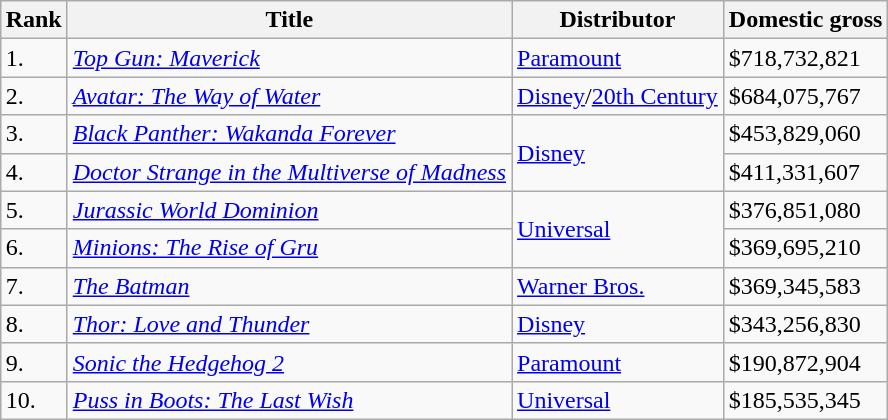<table class="wikitable sortable" style="margin:auto; margin:auto;">
<tr>
<th>Rank</th>
<th>Title</th>
<th>Distributor</th>
<th>Domestic gross</th>
</tr>
<tr>
<td>1.</td>
<td><em><a href='#'>Top Gun: Maverick</a></em></td>
<td><a href='#'>Paramount</a></td>
<td>$718,732,821</td>
</tr>
<tr>
<td>2.</td>
<td><em><a href='#'>Avatar: The Way of Water</a></em></td>
<td><a href='#'>Disney</a>/<a href='#'>20th Century</a></td>
<td>$684,075,767</td>
</tr>
<tr>
<td>3.</td>
<td><em><a href='#'>Black Panther: Wakanda Forever</a></em></td>
<td rowspan="2"><a href='#'>Disney</a></td>
<td>$453,829,060</td>
</tr>
<tr>
<td>4.</td>
<td><em><a href='#'>Doctor Strange in the Multiverse of Madness</a></em></td>
<td>$411,331,607</td>
</tr>
<tr>
<td>5.</td>
<td><em><a href='#'>Jurassic World Dominion</a></em></td>
<td rowspan="2"><a href='#'>Universal</a></td>
<td>$376,851,080</td>
</tr>
<tr>
<td>6.</td>
<td><em><a href='#'>Minions: The Rise of Gru</a></em></td>
<td>$369,695,210</td>
</tr>
<tr>
<td>7.</td>
<td><em><a href='#'>The Batman</a></em></td>
<td><a href='#'>Warner Bros.</a></td>
<td>$369,345,583</td>
</tr>
<tr>
<td>8.</td>
<td><em><a href='#'>Thor: Love and Thunder</a></em></td>
<td><a href='#'>Disney</a></td>
<td>$343,256,830</td>
</tr>
<tr>
<td>9.</td>
<td><em><a href='#'>Sonic the Hedgehog 2</a></em></td>
<td><a href='#'>Paramount</a></td>
<td>$190,872,904</td>
</tr>
<tr>
<td>10.</td>
<td><em><a href='#'>Puss in Boots: The Last Wish</a></em></td>
<td><a href='#'>Universal</a></td>
<td>$185,535,345</td>
</tr>
</table>
